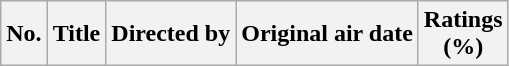<table class="wikitable">
<tr>
<th>No.</th>
<th>Title</th>
<th>Directed by</th>
<th>Original air date</th>
<th>Ratings<br>(%)<br>








</th>
</tr>
</table>
